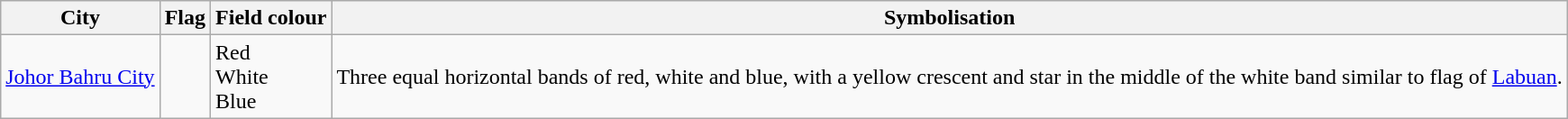<table class="wikitable">
<tr>
<th>City</th>
<th>Flag</th>
<th>Field colour</th>
<th>Symbolisation</th>
</tr>
<tr>
<td><a href='#'>Johor Bahru City</a></td>
<td></td>
<td>Red<br>White<br>Blue</td>
<td>Three equal horizontal bands of red, white and blue, with a yellow crescent and star in the middle of the white band similar to flag of <a href='#'>Labuan</a>.</td>
</tr>
</table>
